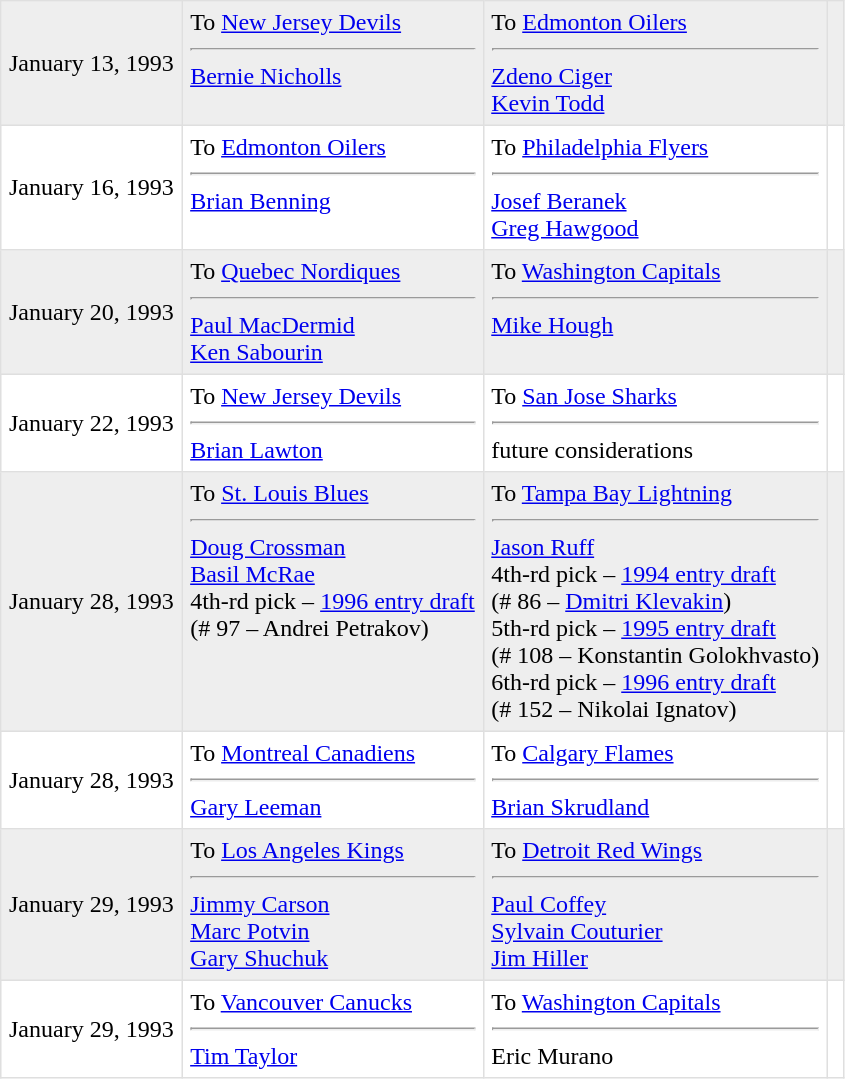<table border=1 style="border-collapse:collapse" bordercolor="#DFDFDF"  cellpadding="5">
<tr bgcolor="#eeeeee">
<td>January 13, 1993</td>
<td valign="top">To <a href='#'>New Jersey Devils</a><hr><a href='#'>Bernie Nicholls</a></td>
<td valign="top">To <a href='#'>Edmonton Oilers</a><hr><a href='#'>Zdeno Ciger</a><br><a href='#'>Kevin Todd</a></td>
<td></td>
</tr>
<tr>
<td>January 16, 1993</td>
<td valign="top">To <a href='#'>Edmonton Oilers</a><hr><a href='#'>Brian Benning</a></td>
<td valign="top">To <a href='#'>Philadelphia Flyers</a><hr><a href='#'>Josef Beranek</a><br><a href='#'>Greg Hawgood</a></td>
<td></td>
</tr>
<tr bgcolor="#eeeeee">
<td>January 20, 1993</td>
<td valign="top">To <a href='#'>Quebec Nordiques</a><hr><a href='#'>Paul MacDermid</a><br><a href='#'>Ken Sabourin</a></td>
<td valign="top">To <a href='#'>Washington Capitals</a><hr><a href='#'>Mike Hough</a></td>
<td></td>
</tr>
<tr>
<td>January 22, 1993</td>
<td valign="top">To <a href='#'>New Jersey Devils</a><hr><a href='#'>Brian Lawton</a></td>
<td valign="top">To <a href='#'>San Jose Sharks</a><hr>future considerations</td>
<td></td>
</tr>
<tr bgcolor="#eeeeee">
<td>January 28, 1993</td>
<td valign="top">To <a href='#'>St. Louis Blues</a><hr><a href='#'>Doug Crossman</a><br><a href='#'>Basil McRae</a><br>4th-rd pick – <a href='#'>1996 entry draft</a><br>(# 97 – Andrei Petrakov)</td>
<td valign="top">To <a href='#'>Tampa Bay Lightning</a><hr><a href='#'>Jason Ruff</a><br>4th-rd pick – <a href='#'>1994 entry draft</a><br>(# 86 – <a href='#'>Dmitri Klevakin</a>)<br>5th-rd pick – <a href='#'>1995 entry draft</a><br>(# 108 – Konstantin Golokhvasto)<br>6th-rd pick – <a href='#'>1996 entry draft</a><br>(# 152 – Nikolai Ignatov)</td>
<td></td>
</tr>
<tr>
<td>January 28, 1993</td>
<td valign="top">To <a href='#'>Montreal Canadiens</a><hr><a href='#'>Gary Leeman</a></td>
<td valign="top">To <a href='#'>Calgary Flames</a><hr><a href='#'>Brian Skrudland</a></td>
<td></td>
</tr>
<tr bgcolor="#eeeeee">
<td>January 29, 1993</td>
<td valign="top">To <a href='#'>Los Angeles Kings</a><hr><a href='#'>Jimmy Carson</a><br><a href='#'>Marc Potvin</a><br><a href='#'>Gary Shuchuk</a></td>
<td valign="top">To <a href='#'>Detroit Red Wings</a><hr><a href='#'>Paul Coffey</a><br><a href='#'>Sylvain Couturier</a><br><a href='#'>Jim Hiller</a></td>
<td></td>
</tr>
<tr>
<td>January 29, 1993</td>
<td valign="top">To <a href='#'>Vancouver Canucks</a><hr><a href='#'>Tim Taylor</a></td>
<td valign="top">To <a href='#'>Washington Capitals</a><hr>Eric Murano</td>
<td></td>
</tr>
</table>
